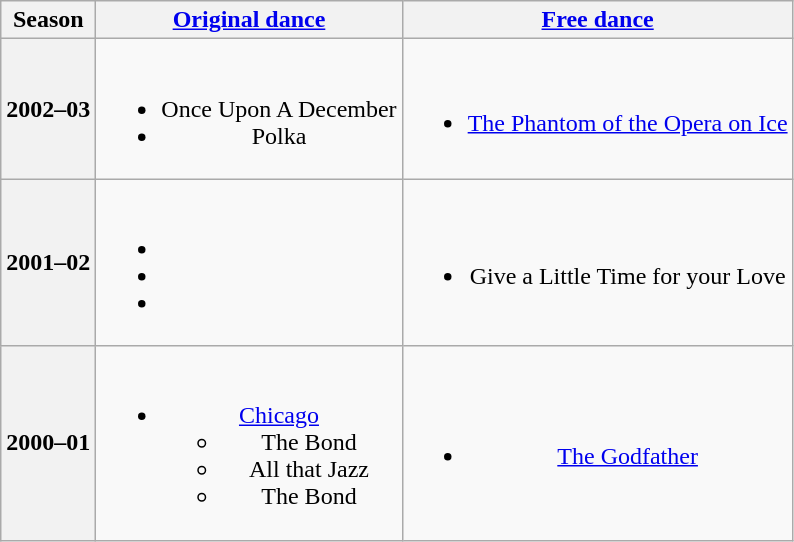<table class=wikitable style=text-align:center>
<tr>
<th>Season</th>
<th><a href='#'>Original dance</a></th>
<th><a href='#'>Free dance</a></th>
</tr>
<tr>
<th>2002–03 <br> </th>
<td><br><ul><li> Once Upon A December <br></li><li>Polka <br></li></ul></td>
<td><br><ul><li><a href='#'>The Phantom of the Opera on Ice</a> <br></li></ul></td>
</tr>
<tr>
<th>2001–02 <br> </th>
<td><br><ul><li></li><li></li><li></li></ul></td>
<td><br><ul><li>Give a Little Time for your Love <br></li></ul></td>
</tr>
<tr>
<th>2000–01 <br> </th>
<td><br><ul><li><a href='#'>Chicago</a> <br><ul><li> The Bond</li><li> All that Jazz</li><li> The Bond</li></ul></li></ul></td>
<td><br><ul><li><a href='#'>The Godfather</a> <br></li></ul></td>
</tr>
</table>
